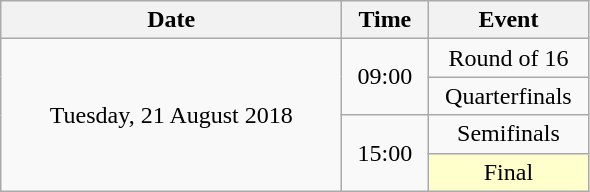<table class = "wikitable" style="text-align:center;">
<tr>
<th width=220>Date</th>
<th width=50>Time</th>
<th width=100>Event</th>
</tr>
<tr>
<td rowspan=4>Tuesday, 21 August 2018</td>
<td rowspan=2>09:00</td>
<td>Round of 16</td>
</tr>
<tr>
<td>Quarterfinals</td>
</tr>
<tr>
<td rowspan=2>15:00</td>
<td>Semifinals</td>
</tr>
<tr>
<td bgcolor=ffffcc>Final</td>
</tr>
</table>
